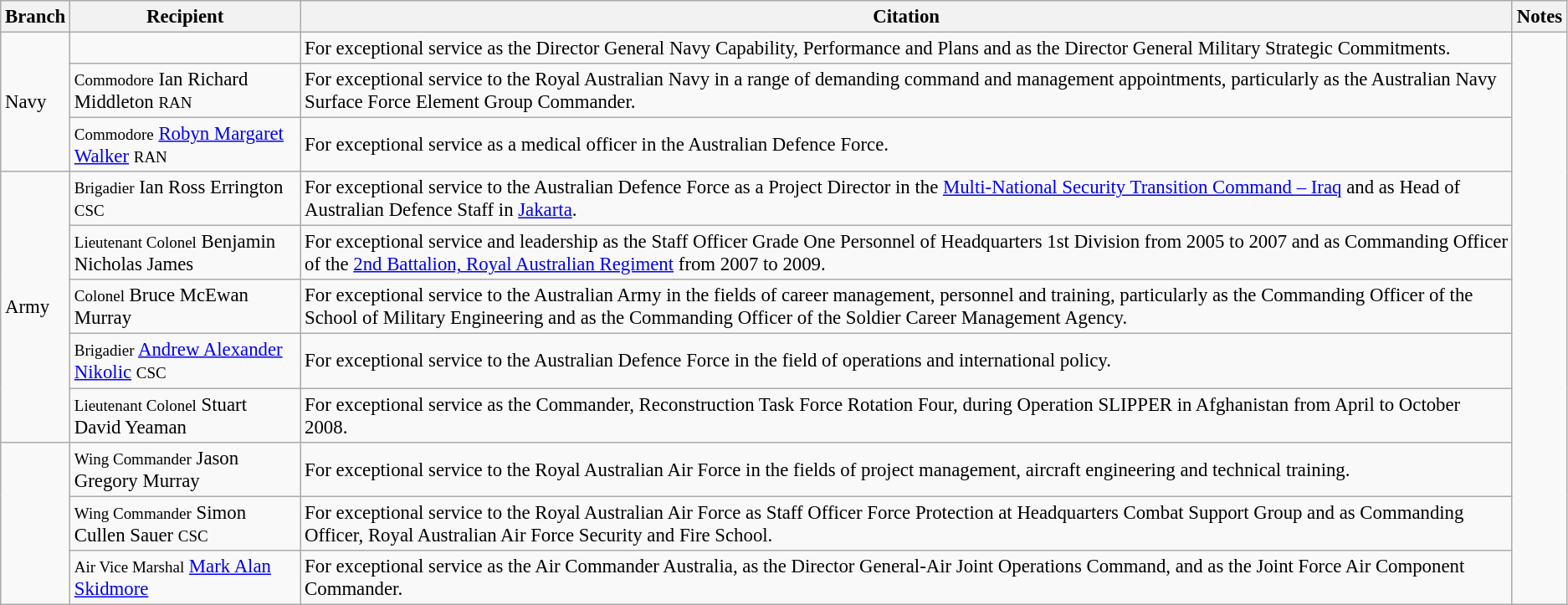<table class="wikitable" style="font-size:95%;">
<tr>
<th>Branch</th>
<th>Recipient</th>
<th>Citation</th>
<th>Notes</th>
</tr>
<tr>
<td rowspan=3>Navy</td>
<td></td>
<td>For exceptional service as the Director General Navy Capability, Performance and Plans and as the Director General Military Strategic Commitments.</td>
<td rowspan=11></td>
</tr>
<tr>
<td><small>Commodore</small> Ian Richard Middleton <small>RAN</small></td>
<td>For exceptional service to the Royal Australian Navy in a range of demanding command and management appointments, particularly as the Australian Navy Surface Force Element Group Commander.</td>
</tr>
<tr>
<td><small>Commodore</small> <a href='#'>Robyn Margaret Walker</a> <small>RAN</small></td>
<td>For exceptional service as a medical officer in the Australian Defence Force.</td>
</tr>
<tr>
<td rowspan=5>Army</td>
<td><small>Brigadier</small> Ian Ross Errington <small>CSC</small></td>
<td>For exceptional service to the Australian Defence Force as a Project Director in the <a href='#'>Multi-National Security Transition Command – Iraq</a> and as Head of Australian Defence Staff in <a href='#'>Jakarta</a>.</td>
</tr>
<tr>
<td><small>Lieutenant Colonel</small> Benjamin Nicholas James</td>
<td>For exceptional service and leadership as the Staff Officer Grade One Personnel of Headquarters 1st Division from 2005 to 2007 and as Commanding Officer of the <a href='#'>2nd Battalion, Royal Australian Regiment</a> from 2007 to 2009.</td>
</tr>
<tr>
<td><small>Colonel</small> Bruce McEwan Murray</td>
<td>For exceptional service to the Australian Army in the fields of career management, personnel and training, particularly as the Commanding Officer of the School of Military Engineering and as the Commanding Officer of the Soldier Career Management Agency.</td>
</tr>
<tr>
<td><small>Brigadier</small> <a href='#'>Andrew Alexander Nikolic</a> <small>CSC</small></td>
<td>For exceptional service to the Australian Defence Force in the field of operations and international policy.</td>
</tr>
<tr>
<td><small>Lieutenant Colonel</small> Stuart David Yeaman</td>
<td>For exceptional service as the Commander, Reconstruction Task Force Rotation Four, during Operation SLIPPER in Afghanistan from April to October 2008.</td>
</tr>
<tr>
<td rowspan=3></td>
<td><small>Wing Commander</small> Jason Gregory Murray</td>
<td>For exceptional service to the Royal Australian Air Force in the fields of project management, aircraft engineering and technical training.</td>
</tr>
<tr>
<td><small>Wing Commander</small> Simon Cullen Sauer <small>CSC</small></td>
<td>For exceptional service to the Royal Australian Air Force as Staff Officer Force Protection at Headquarters Combat Support Group and as Commanding Officer, Royal Australian Air Force Security and Fire School.</td>
</tr>
<tr>
<td><small>Air Vice Marshal</small> <a href='#'>Mark Alan Skidmore</a></td>
<td>For exceptional service as the Air Commander Australia, as the Director General-Air Joint Operations Command, and as the Joint Force Air Component Commander.</td>
</tr>
</table>
